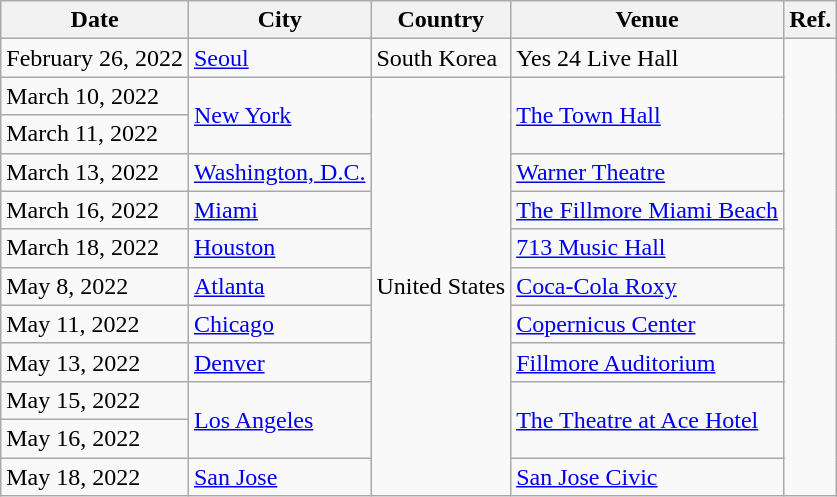<table class="wikitable">
<tr>
<th>Date</th>
<th>City</th>
<th>Country</th>
<th>Venue</th>
<th>Ref.</th>
</tr>
<tr>
<td>February 26, 2022</td>
<td><a href='#'>Seoul</a></td>
<td>South Korea</td>
<td>Yes 24 Live Hall</td>
<td rowspan="12"></td>
</tr>
<tr>
<td>March 10, 2022</td>
<td rowspan="2"><a href='#'>New York</a></td>
<td rowspan="11">United States</td>
<td rowspan="2"><a href='#'>The Town Hall</a></td>
</tr>
<tr>
<td>March 11, 2022</td>
</tr>
<tr>
<td>March 13, 2022</td>
<td><a href='#'>Washington, D.C.</a></td>
<td><a href='#'>Warner Theatre</a></td>
</tr>
<tr>
<td>March 16, 2022</td>
<td><a href='#'>Miami</a></td>
<td><a href='#'>The Fillmore Miami Beach</a></td>
</tr>
<tr>
<td>March 18, 2022</td>
<td><a href='#'>Houston</a></td>
<td><a href='#'>713 Music Hall</a></td>
</tr>
<tr>
<td>May 8, 2022</td>
<td><a href='#'>Atlanta</a></td>
<td><a href='#'>Coca-Cola Roxy</a></td>
</tr>
<tr>
<td>May 11, 2022</td>
<td><a href='#'>Chicago</a></td>
<td><a href='#'>Copernicus Center</a></td>
</tr>
<tr>
<td>May 13, 2022</td>
<td><a href='#'>Denver</a></td>
<td><a href='#'>Fillmore Auditorium</a></td>
</tr>
<tr>
<td>May 15, 2022</td>
<td rowspan="2"><a href='#'>Los Angeles</a></td>
<td rowspan="2"><a href='#'>The Theatre at Ace Hotel</a></td>
</tr>
<tr>
<td>May 16, 2022</td>
</tr>
<tr>
<td>May 18, 2022</td>
<td><a href='#'>San Jose</a></td>
<td><a href='#'>San Jose Civic</a></td>
</tr>
</table>
